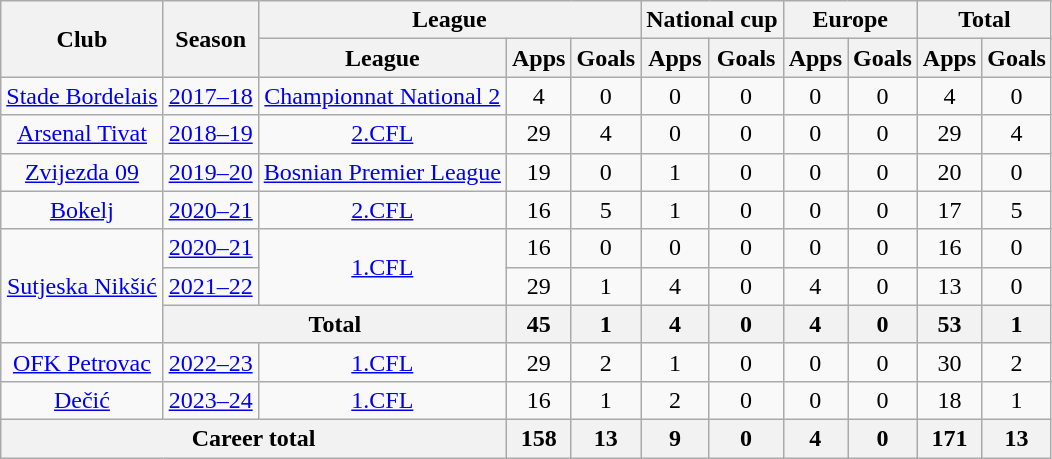<table class="wikitable" style="text-align:center">
<tr>
<th rowspan="2">Club</th>
<th rowspan="2">Season</th>
<th colspan="3">League</th>
<th colspan="2">National cup</th>
<th colspan="2">Europe</th>
<th colspan="2">Total</th>
</tr>
<tr>
<th>League</th>
<th>Apps</th>
<th>Goals</th>
<th>Apps</th>
<th>Goals</th>
<th>Apps</th>
<th>Goals</th>
<th>Apps</th>
<th>Goals</th>
</tr>
<tr>
<td><a href='#'>Stade Bordelais</a></td>
<td><a href='#'>2017–18</a></td>
<td><a href='#'>Championnat National 2</a></td>
<td>4</td>
<td>0</td>
<td>0</td>
<td>0</td>
<td>0</td>
<td>0</td>
<td>4</td>
<td>0</td>
</tr>
<tr>
<td><a href='#'>Arsenal Tivat</a></td>
<td><a href='#'>2018–19</a></td>
<td><a href='#'>2.CFL</a></td>
<td>29</td>
<td>4</td>
<td>0</td>
<td>0</td>
<td>0</td>
<td>0</td>
<td>29</td>
<td>4</td>
</tr>
<tr>
<td><a href='#'>Zvijezda 09</a></td>
<td><a href='#'>2019–20</a></td>
<td><a href='#'>Bosnian Premier League</a></td>
<td>19</td>
<td>0</td>
<td>1</td>
<td>0</td>
<td>0</td>
<td>0</td>
<td>20</td>
<td>0</td>
</tr>
<tr>
<td><a href='#'>Bokelj</a></td>
<td><a href='#'>2020–21</a></td>
<td><a href='#'>2.CFL</a></td>
<td>16</td>
<td>5</td>
<td>1</td>
<td>0</td>
<td>0</td>
<td>0</td>
<td>17</td>
<td>5</td>
</tr>
<tr>
<td rowspan="3"><a href='#'>Sutjeska Nikšić</a></td>
<td><a href='#'>2020–21</a></td>
<td rowspan="2"><a href='#'>1.CFL</a></td>
<td>16</td>
<td>0</td>
<td>0</td>
<td>0</td>
<td>0</td>
<td>0</td>
<td>16</td>
<td>0</td>
</tr>
<tr>
<td><a href='#'>2021–22</a></td>
<td>29</td>
<td>1</td>
<td>4</td>
<td>0</td>
<td>4</td>
<td>0</td>
<td>13</td>
<td>0</td>
</tr>
<tr>
<th colspan="2">Total</th>
<th>45</th>
<th>1</th>
<th>4</th>
<th>0</th>
<th>4</th>
<th>0</th>
<th>53</th>
<th>1</th>
</tr>
<tr>
<td><a href='#'>OFK Petrovac</a></td>
<td><a href='#'>2022–23</a></td>
<td><a href='#'>1.CFL</a></td>
<td>29</td>
<td>2</td>
<td>1</td>
<td>0</td>
<td>0</td>
<td>0</td>
<td>30</td>
<td>2</td>
</tr>
<tr>
<td><a href='#'>Dečić</a></td>
<td><a href='#'>2023–24</a></td>
<td><a href='#'>1.CFL</a></td>
<td>16</td>
<td>1</td>
<td>2</td>
<td>0</td>
<td>0</td>
<td>0</td>
<td>18</td>
<td>1</td>
</tr>
<tr>
<th colspan="3">Career total</th>
<th>158</th>
<th>13</th>
<th>9</th>
<th>0</th>
<th>4</th>
<th>0</th>
<th>171</th>
<th>13</th>
</tr>
</table>
